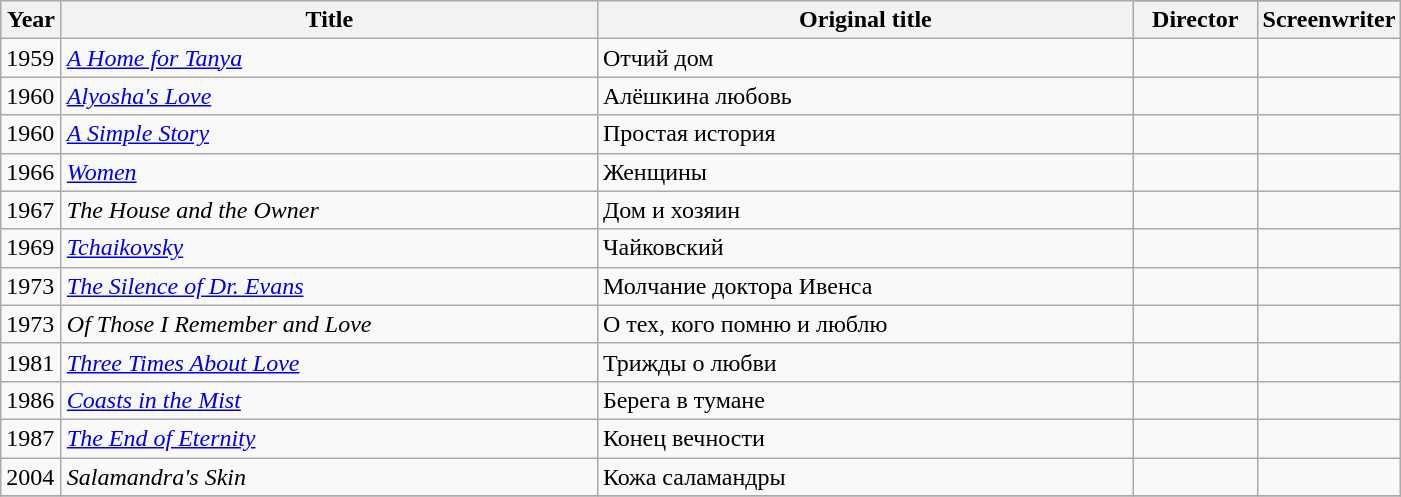<table class="wikitable" style="margin-right: 0;">
<tr>
<th rowspan="2" width="33">Year</th>
<th rowspan="2" width="350">Title</th>
<th rowspan="2" width="350">Original title</th>
</tr>
<tr>
<th width="75">Director</th>
<th width="75">Screenwriter</th>
</tr>
<tr>
<td>1959</td>
<td><em><a href='#'>A Home for Tanya</a></em></td>
<td>Отчий дом</td>
<td></td>
<td style="text-align:center;"></td>
</tr>
<tr>
<td>1960</td>
<td><em><a href='#'>Alyosha's Love</a></em></td>
<td>Алёшкина любовь</td>
<td></td>
<td style="text-align:center;"></td>
</tr>
<tr>
<td>1960</td>
<td><a href='#'><em>A Simple Story</em></a></td>
<td>Простая история</td>
<td></td>
<td style="text-align:center;"></td>
</tr>
<tr>
<td>1966</td>
<td><em><a href='#'>Women</a></em></td>
<td>Женщины</td>
<td></td>
<td style="text-align:center;"></td>
</tr>
<tr>
<td>1967</td>
<td><em>The House and the Owner</em></td>
<td>Дом и хозяин</td>
<td style="text-align:center;"></td>
<td style="text-align:center;"></td>
</tr>
<tr>
<td>1969</td>
<td><a href='#'><em>Tchaikovsky</em></a></td>
<td>Чайковский</td>
<td></td>
<td style="text-align:center;"></td>
</tr>
<tr>
<td>1973</td>
<td><em><a href='#'>The Silence of Dr. Evans</a></em></td>
<td>Молчание доктора Ивенса</td>
<td style="text-align:center;"></td>
<td style="text-align:center;"></td>
</tr>
<tr>
<td>1973</td>
<td><em>Of Those I Remember and Love</em></td>
<td>О тех, кого помню и люблю</td>
<td></td>
<td style="text-align:center;"></td>
</tr>
<tr>
<td>1981</td>
<td><em><a href='#'>Three Times About Love</a></em></td>
<td>Трижды о любви</td>
<td></td>
<td style="text-align:center;"></td>
</tr>
<tr>
<td>1986</td>
<td><em><a href='#'>Coasts in the Mist</a></em></td>
<td>Берега в тумане</td>
<td></td>
<td style="text-align:center;"></td>
</tr>
<tr>
<td>1987</td>
<td><a href='#'><em>The End of Eternity</em></a></td>
<td>Конец вечности</td>
<td></td>
<td style="text-align:center;"></td>
</tr>
<tr>
<td>2004</td>
<td><em>Salamandra's Skin</em></td>
<td>Кожа саламандры</td>
<td></td>
<td style="text-align:center;"></td>
</tr>
<tr>
</tr>
</table>
